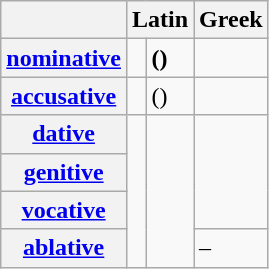<table class="wikitable">
<tr>
<th></th>
<th colspan="2">Latin</th>
<th>Greek</th>
</tr>
<tr style="font-weight: bold;">
<th><a href='#'>nominative</a></th>
<td></td>
<td> ()</td>
<td></td>
</tr>
<tr>
<th><a href='#'>accusative</a></th>
<td></td>
<td> ()</td>
<td></td>
</tr>
<tr>
<th><a href='#'>dative</a></th>
<td rowspan="4"></td>
<td rowspan="4"></td>
<td rowspan="3"></td>
</tr>
<tr>
<th><a href='#'>genitive</a></th>
</tr>
<tr>
<th><a href='#'>vocative</a></th>
</tr>
<tr>
<th><a href='#'>ablative</a></th>
<td>–</td>
</tr>
</table>
